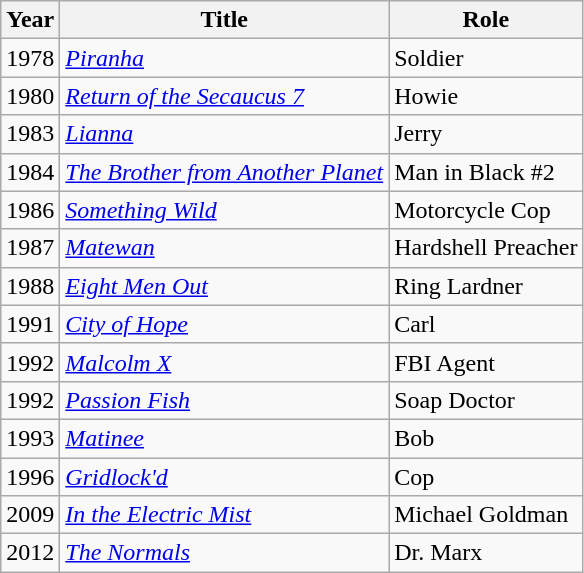<table class="wikitable">
<tr>
<th>Year</th>
<th>Title</th>
<th>Role</th>
</tr>
<tr>
<td>1978</td>
<td><em><a href='#'>Piranha</a></em></td>
<td>Soldier</td>
</tr>
<tr>
<td>1980</td>
<td><em><a href='#'>Return of the Secaucus 7</a></em></td>
<td>Howie</td>
</tr>
<tr>
<td>1983</td>
<td><em><a href='#'>Lianna</a></em></td>
<td>Jerry</td>
</tr>
<tr>
<td>1984</td>
<td><em><a href='#'>The Brother from Another Planet</a></em></td>
<td>Man in Black #2</td>
</tr>
<tr>
<td>1986</td>
<td><em><a href='#'>Something Wild</a></em></td>
<td>Motorcycle Cop</td>
</tr>
<tr>
<td>1987</td>
<td><em><a href='#'>Matewan</a></em></td>
<td>Hardshell Preacher</td>
</tr>
<tr>
<td>1988</td>
<td><em><a href='#'>Eight Men Out</a></em></td>
<td>Ring Lardner</td>
</tr>
<tr>
<td>1991</td>
<td><em><a href='#'>City of Hope</a></em></td>
<td>Carl</td>
</tr>
<tr>
<td>1992</td>
<td><em><a href='#'>Malcolm X</a></em></td>
<td>FBI Agent</td>
</tr>
<tr>
<td>1992</td>
<td><em><a href='#'>Passion Fish</a></em></td>
<td>Soap Doctor</td>
</tr>
<tr>
<td>1993</td>
<td><em><a href='#'>Matinee</a></em></td>
<td>Bob</td>
</tr>
<tr>
<td>1996</td>
<td><em><a href='#'>Gridlock'd</a></em></td>
<td>Cop</td>
</tr>
<tr>
<td>2009</td>
<td><em><a href='#'>In the Electric Mist</a></em></td>
<td>Michael Goldman</td>
</tr>
<tr>
<td>2012</td>
<td><em><a href='#'>The Normals</a></em></td>
<td>Dr. Marx</td>
</tr>
</table>
